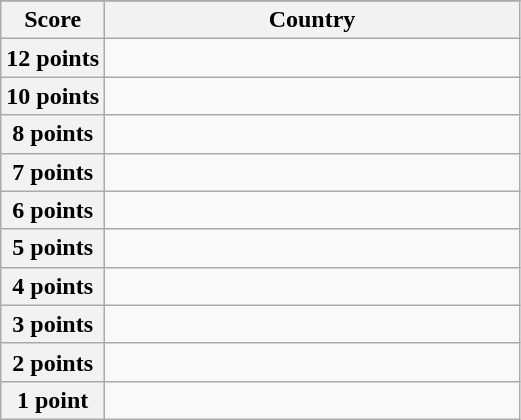<table class="wikitable">
<tr>
</tr>
<tr>
<th scope="col" width="20%">Score</th>
<th scope="col">Country</th>
</tr>
<tr>
<th scope="row">12 points</th>
<td></td>
</tr>
<tr>
<th scope="row">10 points</th>
<td></td>
</tr>
<tr>
<th scope="row">8 points</th>
<td></td>
</tr>
<tr>
<th scope="row">7 points</th>
<td></td>
</tr>
<tr>
<th scope="row">6 points</th>
<td></td>
</tr>
<tr>
<th scope="row">5 points</th>
<td></td>
</tr>
<tr>
<th scope="row">4 points</th>
<td></td>
</tr>
<tr>
<th scope="row">3 points</th>
<td></td>
</tr>
<tr>
<th scope="row">2 points</th>
<td></td>
</tr>
<tr>
<th scope="row">1 point</th>
<td></td>
</tr>
</table>
